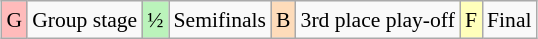<table class="wikitable" style="margin:0.5em auto; font-size:90%; line-height:1.25em;">
<tr>
<td bgcolor="#FFBBBB" align=center>G</td>
<td>Group stage</td>
<td bgcolor="#BBF3BB" align=center>½</td>
<td>Semifinals</td>
<td bgcolor="#FEDCBA" align=center>B</td>
<td>3rd place play-off</td>
<td bgcolor="#FFFFBB" align=center>F</td>
<td>Final</td>
</tr>
</table>
